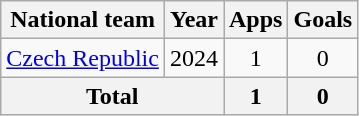<table class="wikitable" style="text-align:center">
<tr>
<th>National team</th>
<th>Year</th>
<th>Apps</th>
<th>Goals</th>
</tr>
<tr>
<td><a href='#'>Czech Republic</a></td>
<td>2024</td>
<td>1</td>
<td>0</td>
</tr>
<tr>
<th colspan="2">Total</th>
<th>1</th>
<th>0</th>
</tr>
</table>
